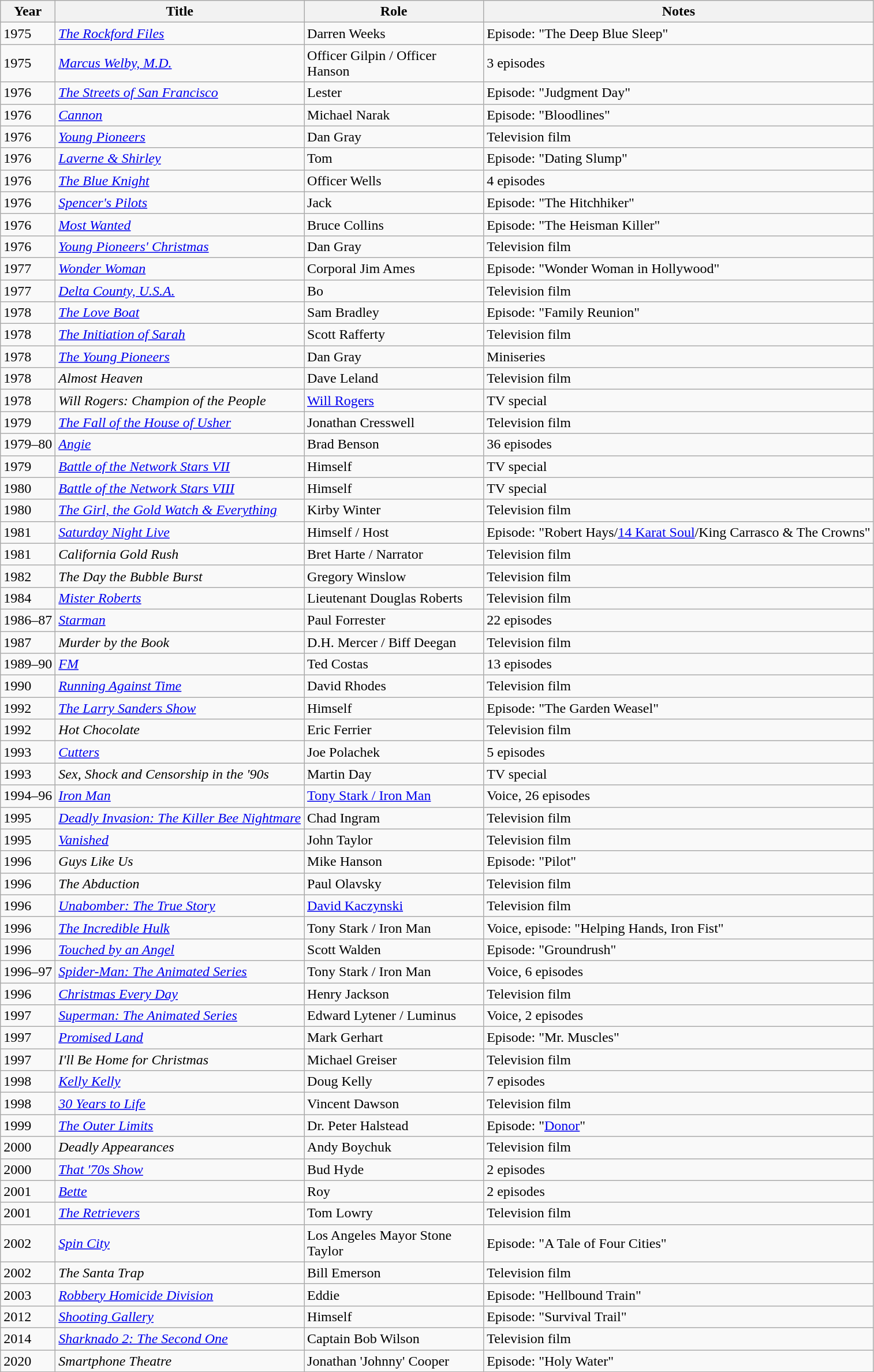<table class="wikitable">
<tr>
<th>Year</th>
<th>Title</th>
<th width=200>Role</th>
<th>Notes</th>
</tr>
<tr>
<td>1975</td>
<td><em><a href='#'>The Rockford Files</a></em></td>
<td>Darren Weeks</td>
<td>Episode: "The Deep Blue Sleep"</td>
</tr>
<tr>
<td>1975</td>
<td><em><a href='#'>Marcus Welby, M.D.</a></em></td>
<td>Officer Gilpin / Officer Hanson</td>
<td>3 episodes</td>
</tr>
<tr>
<td>1976</td>
<td><em><a href='#'>The Streets of San Francisco</a></em></td>
<td>Lester</td>
<td>Episode: "Judgment Day"</td>
</tr>
<tr>
<td>1976</td>
<td><em><a href='#'>Cannon</a></em></td>
<td>Michael Narak</td>
<td>Episode: "Bloodlines"</td>
</tr>
<tr>
<td>1976</td>
<td><em><a href='#'>Young Pioneers</a></em></td>
<td>Dan Gray</td>
<td>Television film</td>
</tr>
<tr>
<td>1976</td>
<td><em><a href='#'>Laverne & Shirley</a></em></td>
<td>Tom</td>
<td>Episode: "Dating Slump"</td>
</tr>
<tr>
<td>1976</td>
<td><em><a href='#'>The Blue Knight</a></em></td>
<td>Officer Wells</td>
<td>4 episodes</td>
</tr>
<tr>
<td>1976</td>
<td><em><a href='#'>Spencer's Pilots</a></em></td>
<td>Jack</td>
<td>Episode: "The Hitchhiker"</td>
</tr>
<tr>
<td>1976</td>
<td><em><a href='#'>Most Wanted</a></em></td>
<td>Bruce Collins</td>
<td>Episode: "The Heisman Killer"</td>
</tr>
<tr>
<td>1976</td>
<td><em><a href='#'>Young Pioneers' Christmas</a></em></td>
<td>Dan Gray</td>
<td>Television film</td>
</tr>
<tr>
<td>1977</td>
<td><em><a href='#'>Wonder Woman</a></em></td>
<td>Corporal Jim Ames</td>
<td>Episode: "Wonder Woman in Hollywood"</td>
</tr>
<tr>
<td>1977</td>
<td><em><a href='#'>Delta County, U.S.A.</a></em></td>
<td>Bo</td>
<td>Television film</td>
</tr>
<tr>
<td>1978</td>
<td><em><a href='#'>The Love Boat</a></em></td>
<td>Sam Bradley</td>
<td>Episode: "Family Reunion"</td>
</tr>
<tr>
<td>1978</td>
<td><em><a href='#'>The Initiation of Sarah</a></em></td>
<td>Scott Rafferty</td>
<td>Television film</td>
</tr>
<tr>
<td>1978</td>
<td><em><a href='#'>The Young Pioneers</a></em></td>
<td>Dan Gray</td>
<td>Miniseries</td>
</tr>
<tr>
<td>1978</td>
<td><em>Almost Heaven</em></td>
<td>Dave Leland</td>
<td>Television film</td>
</tr>
<tr>
<td>1978</td>
<td><em>Will Rogers: Champion of the People</em></td>
<td><a href='#'>Will Rogers</a></td>
<td>TV special</td>
</tr>
<tr>
<td>1979</td>
<td><em><a href='#'>The Fall of the House of Usher</a></em></td>
<td>Jonathan Cresswell</td>
<td>Television film</td>
</tr>
<tr>
<td>1979–80</td>
<td><em><a href='#'>Angie</a></em></td>
<td>Brad Benson</td>
<td>36 episodes</td>
</tr>
<tr>
<td>1979</td>
<td><em><a href='#'>Battle of the Network Stars VII</a></em></td>
<td>Himself</td>
<td>TV special</td>
</tr>
<tr>
<td>1980</td>
<td><em><a href='#'>Battle of the Network Stars VIII</a></em></td>
<td>Himself</td>
<td>TV special</td>
</tr>
<tr>
<td>1980</td>
<td><em><a href='#'>The Girl, the Gold Watch & Everything</a></em></td>
<td>Kirby Winter</td>
<td>Television film</td>
</tr>
<tr>
<td>1981</td>
<td><em><a href='#'>Saturday Night Live</a></em></td>
<td>Himself / Host</td>
<td>Episode: "Robert Hays/<a href='#'>14 Karat Soul</a>/King Carrasco & The Crowns"</td>
</tr>
<tr>
<td>1981</td>
<td><em>California Gold Rush</em></td>
<td>Bret Harte / Narrator</td>
<td>Television film</td>
</tr>
<tr>
<td>1982</td>
<td><em>The Day the Bubble Burst</em></td>
<td>Gregory Winslow</td>
<td>Television film</td>
</tr>
<tr>
<td>1984</td>
<td><em><a href='#'>Mister Roberts</a></em></td>
<td>Lieutenant Douglas Roberts</td>
<td>Television film</td>
</tr>
<tr>
<td>1986–87</td>
<td><em><a href='#'>Starman</a></em></td>
<td>Paul Forrester</td>
<td>22 episodes</td>
</tr>
<tr>
<td>1987</td>
<td><em>Murder by the Book</em></td>
<td>D.H. Mercer / Biff Deegan</td>
<td>Television film</td>
</tr>
<tr>
<td>1989–90</td>
<td><em><a href='#'>FM</a></em></td>
<td>Ted Costas</td>
<td>13 episodes</td>
</tr>
<tr>
<td>1990</td>
<td><em><a href='#'>Running Against Time</a></em></td>
<td>David Rhodes</td>
<td>Television film</td>
</tr>
<tr>
<td>1992</td>
<td><em><a href='#'>The Larry Sanders Show</a></em></td>
<td>Himself</td>
<td>Episode: "The Garden Weasel"</td>
</tr>
<tr>
<td>1992</td>
<td><em>Hot Chocolate</em></td>
<td>Eric Ferrier</td>
<td>Television film</td>
</tr>
<tr>
<td>1993</td>
<td><em><a href='#'>Cutters</a></em></td>
<td>Joe Polachek</td>
<td>5 episodes</td>
</tr>
<tr>
<td>1993</td>
<td><em>Sex, Shock and Censorship in the '90s</em></td>
<td>Martin Day</td>
<td>TV special</td>
</tr>
<tr>
<td>1994–96</td>
<td><em><a href='#'>Iron Man</a></em></td>
<td><a href='#'>Tony Stark / Iron Man</a></td>
<td>Voice, 26 episodes</td>
</tr>
<tr>
<td>1995</td>
<td><em><a href='#'>Deadly Invasion: The Killer Bee Nightmare</a></em></td>
<td>Chad Ingram</td>
<td>Television film</td>
</tr>
<tr>
<td>1995</td>
<td><em><a href='#'>Vanished</a></em></td>
<td>John Taylor</td>
<td>Television film</td>
</tr>
<tr>
<td>1996</td>
<td><em>Guys Like Us</em></td>
<td>Mike Hanson</td>
<td>Episode: "Pilot"</td>
</tr>
<tr>
<td>1996</td>
<td><em>The Abduction</em></td>
<td>Paul Olavsky</td>
<td>Television film</td>
</tr>
<tr>
<td>1996</td>
<td><em><a href='#'>Unabomber: The True Story</a></em></td>
<td><a href='#'>David Kaczynski</a></td>
<td>Television film</td>
</tr>
<tr>
<td>1996</td>
<td><em><a href='#'>The Incredible Hulk</a></em></td>
<td>Tony Stark / Iron Man</td>
<td>Voice, episode: "Helping Hands, Iron Fist"</td>
</tr>
<tr>
<td>1996</td>
<td><em><a href='#'>Touched by an Angel</a></em></td>
<td>Scott Walden</td>
<td>Episode: "Groundrush"</td>
</tr>
<tr>
<td>1996–97</td>
<td><em><a href='#'>Spider-Man: The Animated Series</a></em></td>
<td>Tony Stark / Iron Man</td>
<td>Voice, 6 episodes</td>
</tr>
<tr>
<td>1996</td>
<td><em><a href='#'>Christmas Every Day</a></em></td>
<td>Henry Jackson</td>
<td>Television film</td>
</tr>
<tr>
<td>1997</td>
<td><em><a href='#'>Superman: The Animated Series</a></em></td>
<td>Edward Lytener / Luminus</td>
<td>Voice, 2 episodes</td>
</tr>
<tr>
<td>1997</td>
<td><em><a href='#'>Promised Land</a></em></td>
<td>Mark Gerhart</td>
<td>Episode: "Mr. Muscles"</td>
</tr>
<tr>
<td>1997</td>
<td><em>I'll Be Home for Christmas</em></td>
<td>Michael Greiser</td>
<td>Television film</td>
</tr>
<tr>
<td>1998</td>
<td><em><a href='#'>Kelly Kelly</a></em></td>
<td>Doug Kelly</td>
<td>7 episodes</td>
</tr>
<tr>
<td>1998</td>
<td><em><a href='#'>30 Years to Life</a></em></td>
<td>Vincent Dawson</td>
<td>Television film</td>
</tr>
<tr>
<td>1999</td>
<td><em><a href='#'>The Outer Limits</a></em></td>
<td>Dr. Peter Halstead</td>
<td>Episode: "<a href='#'>Donor</a>"</td>
</tr>
<tr>
<td>2000</td>
<td><em>Deadly Appearances</em></td>
<td>Andy Boychuk</td>
<td>Television film</td>
</tr>
<tr>
<td>2000</td>
<td><em><a href='#'>That '70s Show</a></em></td>
<td>Bud Hyde</td>
<td>2 episodes</td>
</tr>
<tr>
<td>2001</td>
<td><em><a href='#'>Bette</a></em></td>
<td>Roy</td>
<td>2 episodes</td>
</tr>
<tr>
<td>2001</td>
<td><em><a href='#'>The Retrievers</a></em></td>
<td>Tom Lowry</td>
<td>Television film</td>
</tr>
<tr>
<td>2002</td>
<td><em><a href='#'>Spin City</a></em></td>
<td>Los Angeles Mayor Stone Taylor</td>
<td>Episode: "A Tale of Four Cities"</td>
</tr>
<tr>
<td>2002</td>
<td><em>The Santa Trap</em></td>
<td>Bill Emerson</td>
<td>Television film</td>
</tr>
<tr>
<td>2003</td>
<td><em><a href='#'>Robbery Homicide Division</a></em></td>
<td>Eddie</td>
<td>Episode: "Hellbound Train"</td>
</tr>
<tr>
<td>2012</td>
<td><em><a href='#'>Shooting Gallery</a></em></td>
<td>Himself</td>
<td>Episode: "Survival Trail"</td>
</tr>
<tr>
<td>2014</td>
<td><em><a href='#'>Sharknado 2: The Second One</a></em></td>
<td>Captain Bob Wilson</td>
<td>Television film</td>
</tr>
<tr>
<td>2020</td>
<td><em>Smartphone Theatre</em></td>
<td>Jonathan 'Johnny' Cooper</td>
<td>Episode: "Holy Water"</td>
</tr>
</table>
